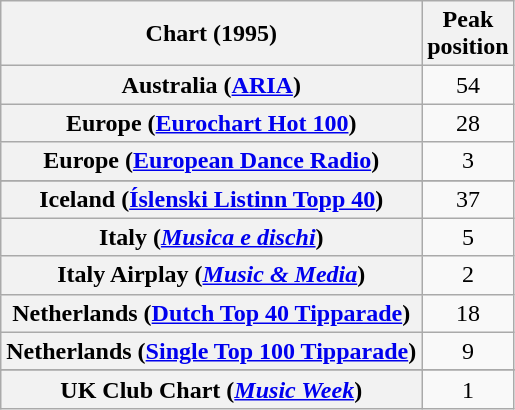<table class="wikitable sortable plainrowheaders" style="text-align:center">
<tr>
<th>Chart (1995)</th>
<th>Peak<br>position</th>
</tr>
<tr>
<th scope="row">Australia (<a href='#'>ARIA</a>)</th>
<td>54</td>
</tr>
<tr>
<th scope="row">Europe (<a href='#'>Eurochart Hot 100</a>)</th>
<td>28</td>
</tr>
<tr>
<th scope="row">Europe (<a href='#'>European Dance Radio</a>)</th>
<td>3</td>
</tr>
<tr>
</tr>
<tr>
<th scope="row">Iceland (<a href='#'>Íslenski Listinn Topp 40</a>)</th>
<td>37</td>
</tr>
<tr>
<th scope="row">Italy (<em><a href='#'>Musica e dischi</a></em>)</th>
<td>5</td>
</tr>
<tr>
<th scope="row">Italy Airplay (<em><a href='#'>Music & Media</a></em>)</th>
<td>2</td>
</tr>
<tr>
<th scope="row">Netherlands (<a href='#'>Dutch Top 40 Tipparade</a>)</th>
<td>18</td>
</tr>
<tr>
<th scope="row">Netherlands (<a href='#'>Single Top 100 Tipparade</a>)</th>
<td>9</td>
</tr>
<tr>
</tr>
<tr>
</tr>
<tr>
</tr>
<tr>
</tr>
<tr>
<th scope="row">UK Club Chart (<em><a href='#'>Music Week</a></em>)</th>
<td>1</td>
</tr>
</table>
